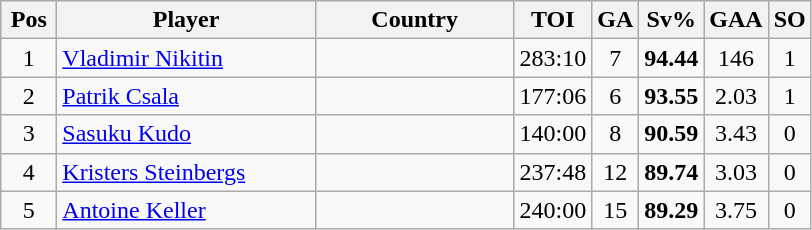<table class="wikitable sortable" style="text-align: center;">
<tr>
<th width=30>Pos</th>
<th width=165>Player</th>
<th width=125>Country</th>
<th width=20>TOI</th>
<th width=20>GA</th>
<th width=20>Sv%</th>
<th width=20>GAA</th>
<th width=20>SO</th>
</tr>
<tr>
<td>1</td>
<td align=left><a href='#'>Vladimir Nikitin</a></td>
<td align=left></td>
<td>283:10</td>
<td>7</td>
<td><strong>94.44</strong></td>
<td>146</td>
<td>1</td>
</tr>
<tr>
<td>2</td>
<td align=left><a href='#'>Patrik Csala</a></td>
<td align=left></td>
<td>177:06</td>
<td>6</td>
<td><strong>93.55</strong></td>
<td>2.03</td>
<td>1</td>
</tr>
<tr>
<td>3</td>
<td align=left><a href='#'>Sasuku Kudo</a></td>
<td align=left></td>
<td>140:00</td>
<td>8</td>
<td><strong>90.59</strong></td>
<td>3.43</td>
<td>0</td>
</tr>
<tr>
<td>4</td>
<td align=left><a href='#'>Kristers Steinbergs</a></td>
<td align=left></td>
<td>237:48</td>
<td>12</td>
<td><strong>89.74</strong></td>
<td>3.03</td>
<td>0</td>
</tr>
<tr>
<td>5</td>
<td align=left><a href='#'>Antoine Keller</a></td>
<td align=left></td>
<td>240:00</td>
<td>15</td>
<td><strong>89.29</strong></td>
<td>3.75</td>
<td>0</td>
</tr>
</table>
